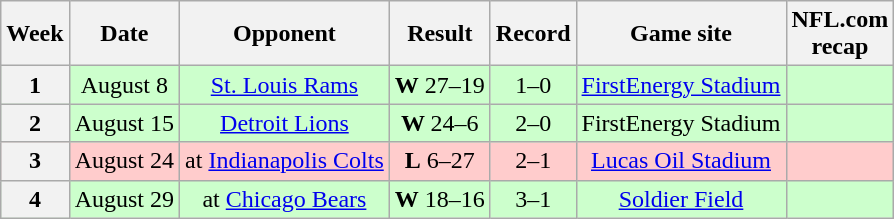<table class="wikitable" style="align=center">
<tr>
<th>Week</th>
<th>Date</th>
<th>Opponent</th>
<th>Result</th>
<th>Record</th>
<th>Game site</th>
<th>NFL.com<br>recap</th>
</tr>
<tr style="background:#cfc; text-align:center;">
<th>1</th>
<td>August 8</td>
<td><a href='#'>St. Louis Rams</a></td>
<td><strong>W</strong> 27–19</td>
<td>1–0</td>
<td><a href='#'>FirstEnergy Stadium</a></td>
<td></td>
</tr>
<tr style="background:#cfc; text-align:center;">
<th>2</th>
<td>August 15</td>
<td><a href='#'>Detroit Lions</a></td>
<td><strong>W </strong> 24–6</td>
<td>2–0</td>
<td>FirstEnergy Stadium</td>
<td></td>
</tr>
<tr style="background:#fcc; text-align:center;">
<th>3</th>
<td>August 24</td>
<td>at <a href='#'>Indianapolis Colts</a></td>
<td><strong>L</strong> 6–27</td>
<td>2–1</td>
<td><a href='#'>Lucas Oil Stadium</a></td>
<td></td>
</tr>
<tr style="background:#cfc; text-align:center;">
<th>4</th>
<td>August 29</td>
<td>at <a href='#'>Chicago Bears</a></td>
<td><strong>W</strong> 18–16</td>
<td>3–1</td>
<td><a href='#'>Soldier Field</a></td>
<td></td>
</tr>
</table>
